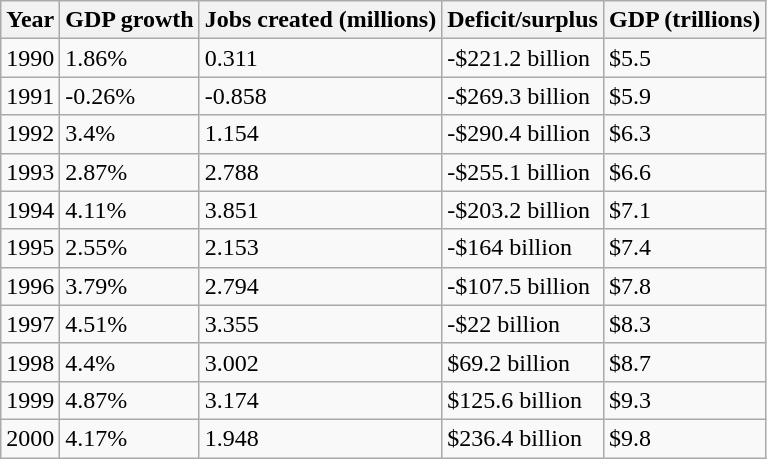<table class="wikitable">
<tr>
<th>Year</th>
<th>GDP growth</th>
<th>Jobs created (millions)</th>
<th>Deficit/surplus</th>
<th>GDP (trillions)</th>
</tr>
<tr>
<td>1990</td>
<td>1.86%</td>
<td>0.311</td>
<td>-$221.2 billion</td>
<td>$5.5</td>
</tr>
<tr>
<td>1991</td>
<td>-0.26%</td>
<td>-0.858</td>
<td>-$269.3 billion</td>
<td>$5.9</td>
</tr>
<tr>
<td>1992</td>
<td>3.4%</td>
<td>1.154</td>
<td>-$290.4 billion</td>
<td>$6.3</td>
</tr>
<tr>
<td>1993</td>
<td>2.87%</td>
<td>2.788</td>
<td>-$255.1 billion</td>
<td>$6.6</td>
</tr>
<tr>
<td>1994</td>
<td>4.11%</td>
<td>3.851</td>
<td>-$203.2 billion</td>
<td>$7.1</td>
</tr>
<tr>
<td>1995</td>
<td>2.55%</td>
<td>2.153</td>
<td>-$164 billion</td>
<td>$7.4</td>
</tr>
<tr>
<td>1996</td>
<td>3.79%</td>
<td>2.794</td>
<td>-$107.5 billion</td>
<td>$7.8</td>
</tr>
<tr>
<td>1997</td>
<td>4.51%</td>
<td>3.355</td>
<td>-$22 billion</td>
<td>$8.3</td>
</tr>
<tr>
<td>1998</td>
<td>4.4%</td>
<td>3.002</td>
<td>$69.2 billion</td>
<td>$8.7</td>
</tr>
<tr>
<td>1999</td>
<td>4.87%</td>
<td>3.174</td>
<td>$125.6 billion</td>
<td>$9.3</td>
</tr>
<tr>
<td>2000</td>
<td>4.17%</td>
<td>1.948</td>
<td>$236.4 billion</td>
<td>$9.8</td>
</tr>
</table>
